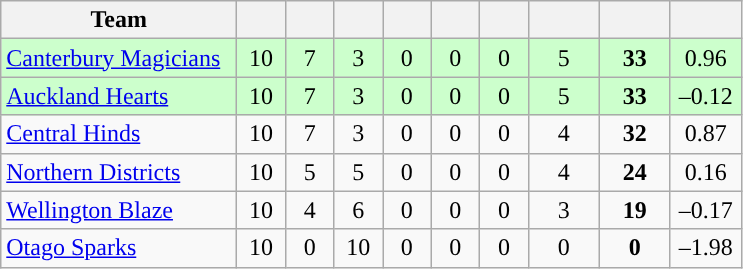<table class="wikitable" style="text-align:center">
<tr>
<th width="150">Team</th>
<th width="25"></th>
<th width="25"></th>
<th width="25"></th>
<th width="25"></th>
<th width="25"></th>
<th width="25"></th>
<th width="40"></th>
<th width="40"></th>
<th width="40"></th>
</tr>
<tr style="background:#cfc">
<td style="text-align:left"><a href='#'>Canterbury Magicians</a></td>
<td>10</td>
<td>7</td>
<td>3</td>
<td>0</td>
<td>0</td>
<td>0</td>
<td>5</td>
<td><strong>33</strong></td>
<td>0.96</td>
</tr>
<tr style="background:#cfc">
<td style="text-align:left"><a href='#'>Auckland Hearts</a></td>
<td>10</td>
<td>7</td>
<td>3</td>
<td>0</td>
<td>0</td>
<td>0</td>
<td>5</td>
<td><strong>33</strong></td>
<td>–0.12</td>
</tr>
<tr>
<td style="text-align:left"><a href='#'>Central Hinds</a></td>
<td>10</td>
<td>7</td>
<td>3</td>
<td>0</td>
<td>0</td>
<td>0</td>
<td>4</td>
<td><strong>32</strong></td>
<td>0.87</td>
</tr>
<tr>
<td style="text-align:left"><a href='#'>Northern Districts</a></td>
<td>10</td>
<td>5</td>
<td>5</td>
<td>0</td>
<td>0</td>
<td>0</td>
<td>4</td>
<td><strong>24</strong></td>
<td>0.16</td>
</tr>
<tr>
<td style="text-align:left"><a href='#'>Wellington Blaze</a></td>
<td>10</td>
<td>4</td>
<td>6</td>
<td>0</td>
<td>0</td>
<td>0</td>
<td>3</td>
<td><strong>19</strong></td>
<td>–0.17</td>
</tr>
<tr>
<td style="text-align:left"><a href='#'>Otago Sparks</a></td>
<td>10</td>
<td>0</td>
<td>10</td>
<td>0</td>
<td>0</td>
<td>0</td>
<td>0</td>
<td><strong>0</strong></td>
<td>–1.98</td>
</tr>
</table>
